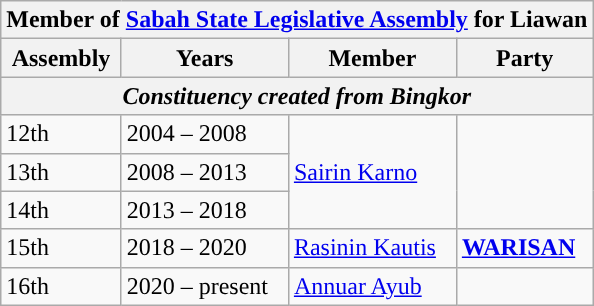<table class="wikitable">
<tr>
<th colspan="4">Member of <a href='#'>Sabah State Legislative Assembly</a> for Liawan</th>
</tr>
<tr>
<th>Assembly</th>
<th>Years</th>
<th>Member</th>
<th>Party</th>
</tr>
<tr>
<th colspan="4" align="center"><em>Constituency created from Bingkor</em></th>
</tr>
<tr>
<td>12th</td>
<td>2004 – 2008</td>
<td rowspan="3"><a href='#'>Sairin Karno</a></td>
<td rowspan="3"></td>
</tr>
<tr>
<td>13th</td>
<td>2008 – 2013</td>
</tr>
<tr>
<td>14th</td>
<td>2013 – 2018</td>
</tr>
<tr>
<td>15th</td>
<td>2018 – 2020</td>
<td><a href='#'>Rasinin Kautis</a></td>
<td><strong><a href='#'>WARISAN</a></strong></td>
</tr>
<tr>
<td>16th</td>
<td>2020 – present</td>
<td><a href='#'>Annuar Ayub</a></td>
<td></td>
</tr>
</table>
